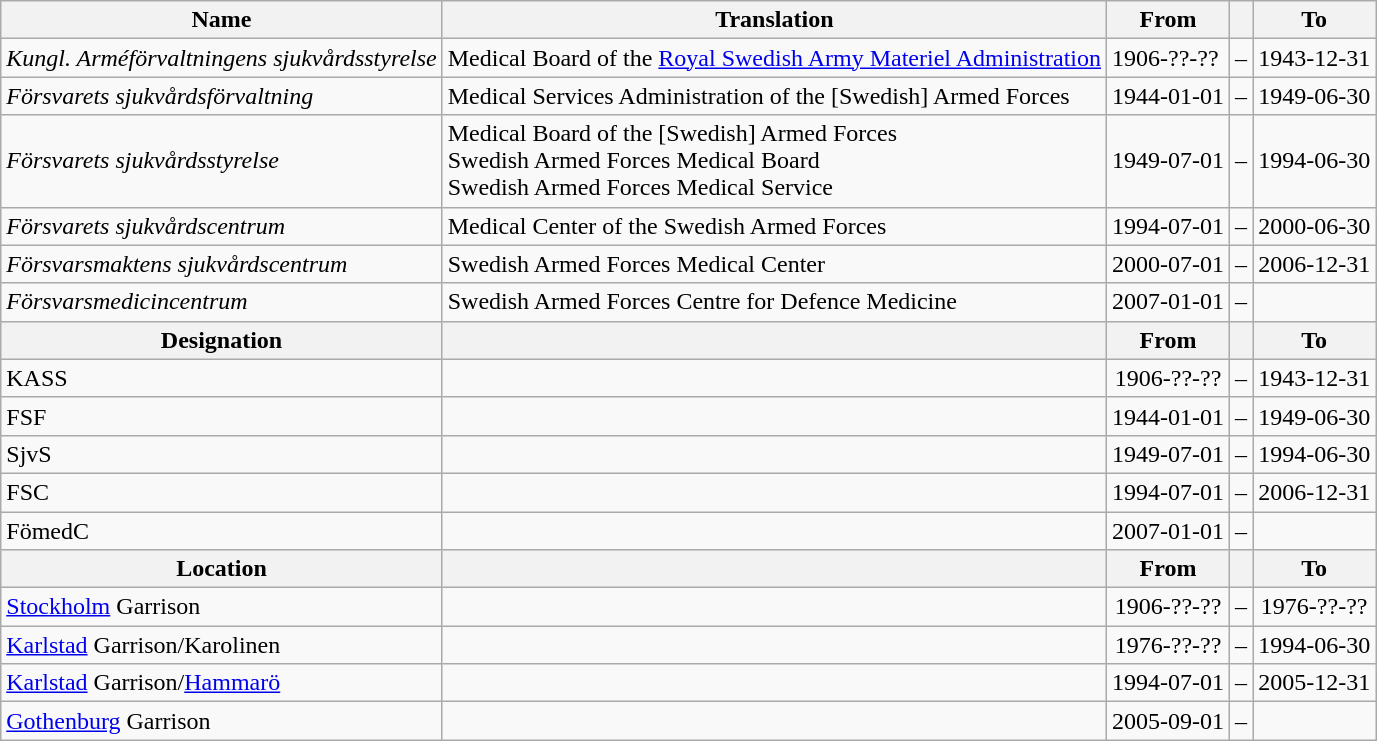<table class="wikitable">
<tr>
<th style="font-weight:bold;">Name</th>
<th style="font-weight:bold;">Translation</th>
<th style="text-align: center; font-weight:bold;">From</th>
<th></th>
<th style="text-align: center; font-weight:bold;">To</th>
</tr>
<tr>
<td style="font-style:italic;">Kungl. Arméförvaltningens sjukvårdsstyrelse</td>
<td>Medical Board of the <a href='#'>Royal Swedish Army Materiel Administration</a></td>
<td>1906-??-??</td>
<td>–</td>
<td>1943-12-31</td>
</tr>
<tr>
<td style="font-style:italic;">Försvarets sjukvårdsförvaltning</td>
<td>Medical Services Administration of the [Swedish] Armed Forces</td>
<td>1944-01-01</td>
<td>–</td>
<td>1949-06-30</td>
</tr>
<tr>
<td style="font-style:italic;">Försvarets sjukvårdsstyrelse</td>
<td>Medical Board of the [Swedish] Armed Forces<br>Swedish Armed Forces Medical Board<br>Swedish Armed Forces Medical Service</td>
<td>1949-07-01</td>
<td>–</td>
<td>1994-06-30</td>
</tr>
<tr>
<td style="font-style:italic;">Försvarets sjukvårdscentrum</td>
<td>Medical Center of the Swedish Armed Forces</td>
<td>1994-07-01</td>
<td>–</td>
<td>2000-06-30</td>
</tr>
<tr>
<td style="font-style:italic;">Försvarsmaktens sjukvårdscentrum</td>
<td>Swedish Armed Forces Medical Center</td>
<td>2000-07-01</td>
<td>–</td>
<td>2006-12-31</td>
</tr>
<tr>
<td style="font-style:italic;">Försvarsmedicincentrum</td>
<td>Swedish Armed Forces Centre for Defence Medicine</td>
<td>2007-01-01</td>
<td>–</td>
<td></td>
</tr>
<tr>
<th style="font-weight:bold;">Designation</th>
<th style="font-weight:bold;"></th>
<th style="text-align: center; font-weight:bold;">From</th>
<th></th>
<th style="text-align: center; font-weight:bold;">To</th>
</tr>
<tr>
<td>KASS</td>
<td></td>
<td style="text-align: center;">1906-??-??</td>
<td style="text-align: center;">–</td>
<td style="text-align: center;">1943-12-31</td>
</tr>
<tr>
<td>FSF</td>
<td></td>
<td style="text-align: center;">1944-01-01</td>
<td style="text-align: center;">–</td>
<td style="text-align: center;">1949-06-30</td>
</tr>
<tr>
<td>SjvS</td>
<td></td>
<td style="text-align: center;">1949-07-01</td>
<td style="text-align: center;">–</td>
<td style="text-align: center;">1994-06-30</td>
</tr>
<tr>
<td>FSC</td>
<td></td>
<td style="text-align: center;">1994-07-01</td>
<td style="text-align: center;">–</td>
<td style="text-align: center;">2006-12-31</td>
</tr>
<tr>
<td>FömedC</td>
<td></td>
<td style="text-align: center;">2007-01-01</td>
<td style="text-align: center;">–</td>
<td style="text-align: center;"></td>
</tr>
<tr>
<th style="font-weight:bold;">Location</th>
<th style="font-weight:bold;"></th>
<th style="text-align: center; font-weight:bold;">From</th>
<th></th>
<th style="text-align: center; font-weight:bold;">To</th>
</tr>
<tr>
<td><a href='#'>Stockholm</a> Garrison</td>
<td></td>
<td style="text-align: center;">1906-??-??</td>
<td style="text-align: center;">–</td>
<td style="text-align: center;">1976-??-??</td>
</tr>
<tr>
<td><a href='#'>Karlstad</a> Garrison/Karolinen</td>
<td></td>
<td style="text-align: center;">1976-??-??</td>
<td style="text-align: center;">–</td>
<td style="text-align: center;">1994-06-30</td>
</tr>
<tr>
<td><a href='#'>Karlstad</a> Garrison/<a href='#'>Hammarö</a></td>
<td></td>
<td style="text-align: center;">1994-07-01</td>
<td style="text-align: center;">–</td>
<td style="text-align: center;">2005-12-31</td>
</tr>
<tr>
<td><a href='#'>Gothenburg</a> Garrison</td>
<td></td>
<td style="text-align: center;">2005-09-01</td>
<td style="text-align: center;">–</td>
<td style="text-align: center;"></td>
</tr>
</table>
